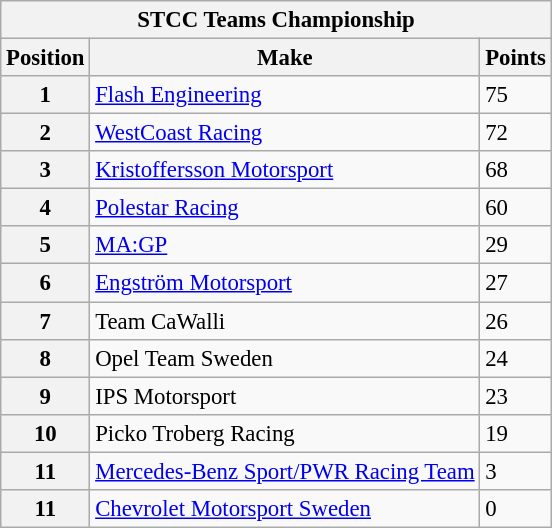<table class="wikitable" style="font-size: 95%">
<tr>
<th colspan=3>STCC Teams Championship</th>
</tr>
<tr>
<th>Position</th>
<th>Make</th>
<th>Points</th>
</tr>
<tr>
<th>1</th>
<td><a href='#'>Flash Engineering</a></td>
<td>75</td>
</tr>
<tr>
<th>2</th>
<td><a href='#'>WestCoast Racing</a></td>
<td>72</td>
</tr>
<tr>
<th>3</th>
<td><a href='#'>Kristoffersson Motorsport</a></td>
<td>68</td>
</tr>
<tr>
<th>4</th>
<td><a href='#'>Polestar Racing</a></td>
<td>60</td>
</tr>
<tr>
<th>5</th>
<td><a href='#'>MA:GP</a></td>
<td>29</td>
</tr>
<tr>
<th>6</th>
<td><a href='#'>Engström Motorsport</a></td>
<td>27</td>
</tr>
<tr>
<th>7</th>
<td>Team CaWalli</td>
<td>26</td>
</tr>
<tr>
<th>8</th>
<td>Opel Team Sweden</td>
<td>24</td>
</tr>
<tr>
<th>9</th>
<td>IPS Motorsport</td>
<td>23</td>
</tr>
<tr>
<th>10</th>
<td>Picko Troberg Racing</td>
<td>19</td>
</tr>
<tr>
<th>11</th>
<td><a href='#'>Mercedes-Benz Sport/PWR Racing Team</a></td>
<td>3</td>
</tr>
<tr>
<th>11</th>
<td><a href='#'>Chevrolet Motorsport Sweden</a></td>
<td>0</td>
</tr>
</table>
